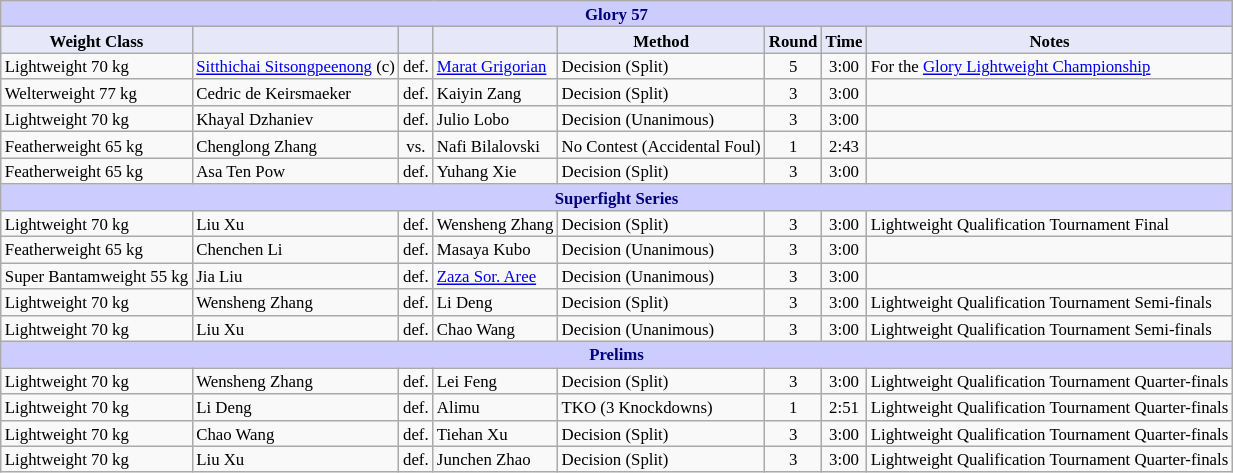<table class="wikitable" style="font-size: 70%;">
<tr>
<th colspan="8" style="background-color: #ccf; color: #000080; text-align: center;"><strong>Glory 57</strong></th>
</tr>
<tr>
<th colspan="1" style="background-color: #E6E8FA; color: #000000; text-align: center;">Weight Class</th>
<th colspan="1" style="background-color: #E6E8FA; color: #000000; text-align: center;"></th>
<th colspan="1" style="background-color: #E6E8FA; color: #000000; text-align: center;"></th>
<th colspan="1" style="background-color: #E6E8FA; color: #000000; text-align: center;"></th>
<th colspan="1" style="background-color: #E6E8FA; color: #000000; text-align: center;">Method</th>
<th colspan="1" style="background-color: #E6E8FA; color: #000000; text-align: center;">Round</th>
<th colspan="1" style="background-color: #E6E8FA; color: #000000; text-align: center;">Time</th>
<th colspan="1" style="background-color: #E6E8FA; color: #000000; text-align: center;">Notes</th>
</tr>
<tr>
<td>Lightweight 70 kg</td>
<td> <a href='#'>Sitthichai Sitsongpeenong</a> (c)</td>
<td align=center>def.</td>
<td> <a href='#'>Marat Grigorian</a></td>
<td>Decision (Split)</td>
<td align=center>5</td>
<td align=center>3:00</td>
<td>For the <a href='#'>Glory Lightweight Championship</a></td>
</tr>
<tr>
<td>Welterweight 77 kg</td>
<td> Cedric de Keirsmaeker</td>
<td align=center>def.</td>
<td> Kaiyin Zang</td>
<td>Decision (Split)</td>
<td align=center>3</td>
<td align=center>3:00</td>
<td></td>
</tr>
<tr>
<td>Lightweight 70 kg</td>
<td> Khayal Dzhaniev</td>
<td align=center>def.</td>
<td> Julio Lobo</td>
<td>Decision (Unanimous)</td>
<td align=center>3</td>
<td align=center>3:00</td>
<td></td>
</tr>
<tr>
<td>Featherweight 65 kg</td>
<td> Chenglong Zhang</td>
<td align=center>vs.</td>
<td> Nafi Bilalovski</td>
<td>No Contest (Accidental Foul)</td>
<td align=center>1</td>
<td align=center>2:43</td>
<td></td>
</tr>
<tr>
<td>Featherweight 65 kg</td>
<td> Asa Ten Pow</td>
<td align=center>def.</td>
<td> Yuhang Xie</td>
<td>Decision (Split)</td>
<td align=center>3</td>
<td align=center>3:00</td>
<td></td>
</tr>
<tr>
<th colspan="8" style="background-color: #ccf; color: #000080; text-align: center;"><strong>Superfight Series</strong></th>
</tr>
<tr>
<td>Lightweight 70 kg</td>
<td> Liu Xu</td>
<td align=center>def.</td>
<td> Wensheng Zhang</td>
<td>Decision (Split)</td>
<td align=center>3</td>
<td align=center>3:00</td>
<td>Lightweight Qualification Tournament Final</td>
</tr>
<tr>
<td>Featherweight 65 kg</td>
<td> Chenchen Li</td>
<td align=center>def.</td>
<td> Masaya Kubo</td>
<td>Decision (Unanimous)</td>
<td align=center>3</td>
<td align=center>3:00</td>
<td></td>
</tr>
<tr>
<td>Super Bantamweight 55 kg</td>
<td> Jia Liu</td>
<td align=center>def.</td>
<td> <a href='#'>Zaza Sor. Aree</a></td>
<td>Decision (Unanimous)</td>
<td align=center>3</td>
<td align=center>3:00</td>
<td></td>
</tr>
<tr>
<td>Lightweight 70 kg</td>
<td> Wensheng Zhang</td>
<td align=center>def.</td>
<td> Li Deng</td>
<td>Decision (Split)</td>
<td align=center>3</td>
<td align=center>3:00</td>
<td>Lightweight Qualification Tournament Semi-finals</td>
</tr>
<tr>
<td>Lightweight 70 kg</td>
<td> Liu Xu</td>
<td align=center>def.</td>
<td> Chao Wang</td>
<td>Decision (Unanimous)</td>
<td align=center>3</td>
<td align=center>3:00</td>
<td>Lightweight Qualification Tournament Semi-finals</td>
</tr>
<tr>
<th colspan="8" style="background-color: #ccf; color: #000080; text-align: center;"><strong>Prelims</strong></th>
</tr>
<tr>
<td>Lightweight 70 kg</td>
<td> Wensheng Zhang</td>
<td align=center>def.</td>
<td> Lei Feng</td>
<td>Decision (Split)</td>
<td align=center>3</td>
<td align=center>3:00</td>
<td>Lightweight Qualification Tournament Quarter-finals</td>
</tr>
<tr>
<td>Lightweight 70 kg</td>
<td> Li Deng</td>
<td align=center>def.</td>
<td> Alimu</td>
<td>TKO (3 Knockdowns)</td>
<td align=center>1</td>
<td align=center>2:51</td>
<td>Lightweight Qualification Tournament Quarter-finals</td>
</tr>
<tr>
<td>Lightweight 70 kg</td>
<td> Chao Wang</td>
<td align=center>def.</td>
<td> Tiehan Xu</td>
<td>Decision (Split)</td>
<td align=center>3</td>
<td align=center>3:00</td>
<td>Lightweight Qualification Tournament Quarter-finals</td>
</tr>
<tr>
<td>Lightweight 70 kg</td>
<td> Liu Xu</td>
<td align=center>def.</td>
<td> Junchen Zhao</td>
<td>Decision (Split)</td>
<td align=center>3</td>
<td align=center>3:00</td>
<td>Lightweight Qualification Tournament Quarter-finals</td>
</tr>
</table>
